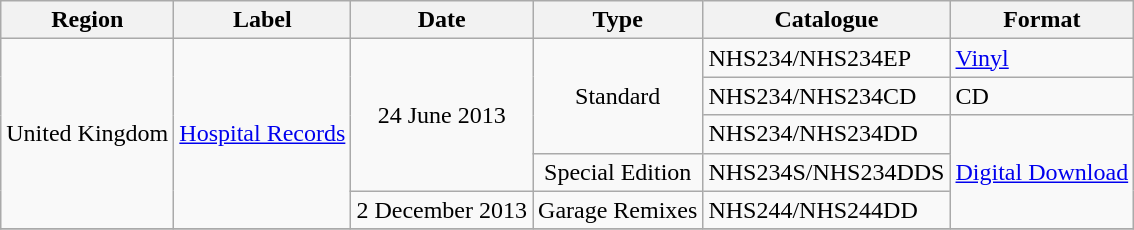<table class=wikitable>
<tr>
<th>Region</th>
<th>Label</th>
<th>Date</th>
<th>Type</th>
<th>Catalogue</th>
<th>Format</th>
</tr>
<tr>
<td rowspan="5" style="text-align:center;">United Kingdom</td>
<td rowspan="5" style="text-align:center;"><a href='#'>Hospital Records</a></td>
<td rowspan="4" style="text-align:center;">24 June 2013</td>
<td rowspan="3" style="text-align:center;">Standard</td>
<td>NHS234/NHS234EP</td>
<td><a href='#'>Vinyl</a></td>
</tr>
<tr>
<td>NHS234/NHS234CD</td>
<td>CD</td>
</tr>
<tr>
<td>NHS234/NHS234DD</td>
<td rowspan="3"><a href='#'>Digital Download</a></td>
</tr>
<tr>
<td rowspan="1" style="text-align:center;">Special Edition</td>
<td>NHS234S/NHS234DDS</td>
</tr>
<tr>
<td rowspan="1" style="text-align:center;">2 December 2013</td>
<td rowspan="1" style="text-align:center;">Garage Remixes</td>
<td>NHS244/NHS244DD</td>
</tr>
<tr>
</tr>
</table>
